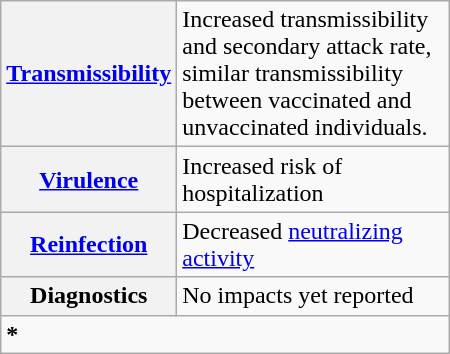<table class="wikitable floatright" style="width:300px;">
<tr>
<th><a href='#'>Transmissibility</a></th>
<td>Increased transmissibility and secondary attack rate, similar transmissibility between vaccinated and unvaccinated individuals.</td>
</tr>
<tr>
<th><a href='#'>Virulence</a></th>
<td>Increased risk of hospitalization</td>
</tr>
<tr>
<th><a href='#'>Reinfection</a></th>
<td>Decreased <a href='#'>neutralizing activity</a></td>
</tr>
<tr>
<th>Diagnostics</th>
<td>No impacts yet reported</td>
</tr>
<tr>
<td colspan=2><strong>*</strong> </td>
</tr>
</table>
